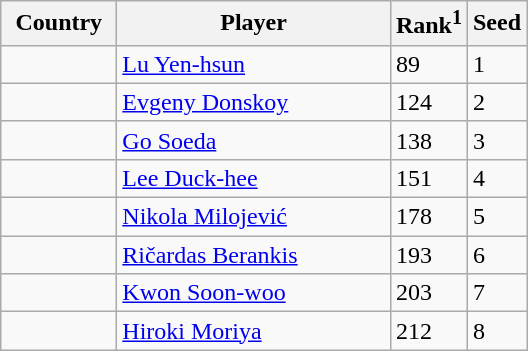<table class="sortable wikitable">
<tr>
<th width="70">Country</th>
<th width="175">Player</th>
<th>Rank<sup>1</sup></th>
<th>Seed</th>
</tr>
<tr>
<td></td>
<td><a href='#'>Lu Yen-hsun</a></td>
<td>89</td>
<td>1</td>
</tr>
<tr>
<td></td>
<td><a href='#'>Evgeny Donskoy</a></td>
<td>124</td>
<td>2</td>
</tr>
<tr>
<td></td>
<td><a href='#'>Go Soeda</a></td>
<td>138</td>
<td>3</td>
</tr>
<tr>
<td></td>
<td><a href='#'>Lee Duck-hee</a></td>
<td>151</td>
<td>4</td>
</tr>
<tr>
<td></td>
<td><a href='#'>Nikola Milojević</a></td>
<td>178</td>
<td>5</td>
</tr>
<tr>
<td></td>
<td><a href='#'>Ričardas Berankis</a></td>
<td>193</td>
<td>6</td>
</tr>
<tr>
<td></td>
<td><a href='#'>Kwon Soon-woo</a></td>
<td>203</td>
<td>7</td>
</tr>
<tr>
<td></td>
<td><a href='#'>Hiroki Moriya</a></td>
<td>212</td>
<td>8</td>
</tr>
</table>
